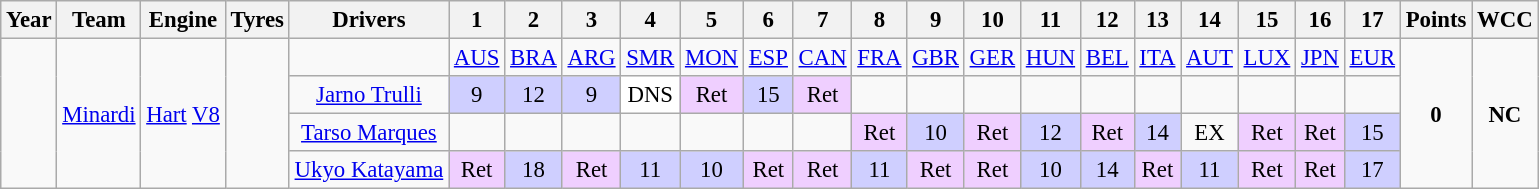<table class="wikitable" style="text-align:center; font-size:95%">
<tr>
<th>Year</th>
<th>Team</th>
<th>Engine</th>
<th>Tyres</th>
<th>Drivers</th>
<th>1</th>
<th>2</th>
<th>3</th>
<th>4</th>
<th>5</th>
<th>6</th>
<th>7</th>
<th>8</th>
<th>9</th>
<th>10</th>
<th>11</th>
<th>12</th>
<th>13</th>
<th>14</th>
<th>15</th>
<th>16</th>
<th>17</th>
<th>Points</th>
<th>WCC</th>
</tr>
<tr>
<td rowspan="4"></td>
<td rowspan="4"><a href='#'>Minardi</a></td>
<td rowspan="4"><a href='#'>Hart</a> <a href='#'>V8</a></td>
<td rowspan="4"></td>
<td></td>
<td><a href='#'>AUS</a></td>
<td><a href='#'>BRA</a></td>
<td><a href='#'>ARG</a></td>
<td><a href='#'>SMR</a></td>
<td><a href='#'>MON</a></td>
<td><a href='#'>ESP</a></td>
<td><a href='#'>CAN</a></td>
<td><a href='#'>FRA</a></td>
<td><a href='#'>GBR</a></td>
<td><a href='#'>GER</a></td>
<td><a href='#'>HUN</a></td>
<td><a href='#'>BEL</a></td>
<td><a href='#'>ITA</a></td>
<td><a href='#'>AUT</a></td>
<td><a href='#'>LUX</a></td>
<td><a href='#'>JPN</a></td>
<td><a href='#'>EUR</a></td>
<td rowspan="4"><strong>0</strong></td>
<td rowspan="4"><strong>NC</strong></td>
</tr>
<tr>
<td><a href='#'>Jarno Trulli</a></td>
<td style="background:#CFCFFF;" align="center">9</td>
<td style="background:#CFCFFF;" align="center">12</td>
<td style="background:#CFCFFF;" align="center">9</td>
<td style="background:#ffffff;" align="center">DNS</td>
<td style="background:#EFCFFF;" align="center">Ret</td>
<td style="background:#CFCFFF;" align="center">15</td>
<td style="background:#EFCFFF;" align="center">Ret</td>
<td></td>
<td></td>
<td></td>
<td></td>
<td></td>
<td></td>
<td></td>
<td></td>
<td></td>
<td></td>
</tr>
<tr>
<td><a href='#'>Tarso Marques</a></td>
<td></td>
<td></td>
<td></td>
<td></td>
<td></td>
<td></td>
<td></td>
<td style="background:#EFCFFF;" align="center">Ret</td>
<td style="background:#CFCFFF;" align="center">10</td>
<td style="background:#EFCFFF;" align="center">Ret</td>
<td style="background:#CFCFFF;" align="center">12</td>
<td style="background:#EFCFFF;" align="center">Ret</td>
<td style="background:#CFCFFF;" align="center">14</td>
<td align="center">EX</td>
<td style="background:#EFCFFF;" align="center">Ret</td>
<td style="background:#EFCFFF;" align="center">Ret</td>
<td style="background:#CFCFFF;" align="center">15</td>
</tr>
<tr>
<td><a href='#'>Ukyo Katayama</a></td>
<td style="background:#EFCFFF;" align="center">Ret</td>
<td style="background:#CFCFFF;" align="center">18</td>
<td style="background:#EFCFFF;" align="center">Ret</td>
<td style="background:#CFCFFF;" align="center">11</td>
<td style="background:#CFCFFF;" align="center">10</td>
<td style="background:#EFCFFF;" align="center">Ret</td>
<td style="background:#EFCFFF;" align="center">Ret</td>
<td style="background:#CFCFFF;" align="center">11</td>
<td style="background:#EFCFFF;" align="center">Ret</td>
<td style="background:#EFCFFF;" align="center">Ret</td>
<td style="background:#CFCFFF;" align="center">10</td>
<td style="background:#CFCFFF;" align="center">14</td>
<td style="background:#EFCFFF;" align="center">Ret</td>
<td style="background:#CFCFFF;" align="center">11</td>
<td style="background:#EFCFFF;" align="center">Ret</td>
<td style="background:#EFCFFF;" align="center">Ret</td>
<td style="background:#CFCFFF;" align="center">17</td>
</tr>
</table>
